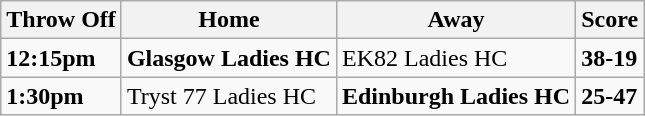<table class="wikitable">
<tr>
<th><strong>Throw Off</strong></th>
<th><strong>Home</strong></th>
<th><strong>Away</strong></th>
<th><strong>Score</strong></th>
</tr>
<tr>
<td><strong>12:15pm</strong></td>
<td><strong>Glasgow Ladies HC</strong></td>
<td>EK82 Ladies HC</td>
<td><strong>38-19</strong></td>
</tr>
<tr>
<td><strong>1:30pm</strong></td>
<td>Tryst 77 Ladies HC</td>
<td><strong>Edinburgh Ladies HC</strong></td>
<td><strong>25-47</strong></td>
</tr>
</table>
